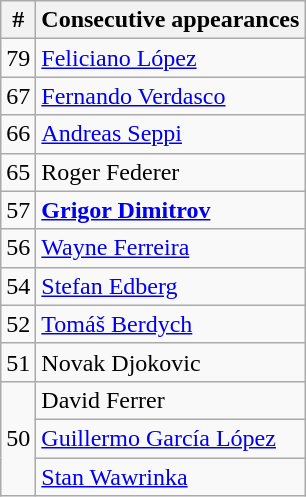<table class=wikitable style="display:inline-table;">
<tr>
<th scope="col">#</th>
<th scope="col">Consecutive appearances</th>
</tr>
<tr>
<td>79</td>
<td> <a href='#'>Feliciano López</a></td>
</tr>
<tr>
<td>67</td>
<td> <a href='#'>Fernando Verdasco</a></td>
</tr>
<tr>
<td>66</td>
<td> <a href='#'>Andreas Seppi</a></td>
</tr>
<tr>
<td>65</td>
<td> Roger Federer</td>
</tr>
<tr>
<td>57</td>
<td> <strong><a href='#'>Grigor Dimitrov</a></strong></td>
</tr>
<tr>
<td>56</td>
<td> <a href='#'>Wayne Ferreira</a></td>
</tr>
<tr>
<td>54</td>
<td> <a href='#'>Stefan Edberg</a></td>
</tr>
<tr>
<td>52</td>
<td> <a href='#'>Tomáš Berdych</a></td>
</tr>
<tr>
<td>51</td>
<td> Novak Djokovic</td>
</tr>
<tr>
<td rowspan="3">50</td>
<td> David Ferrer</td>
</tr>
<tr>
<td> <a href='#'>Guillermo García López</a></td>
</tr>
<tr>
<td> <a href='#'>Stan Wawrinka</a></td>
</tr>
</table>
